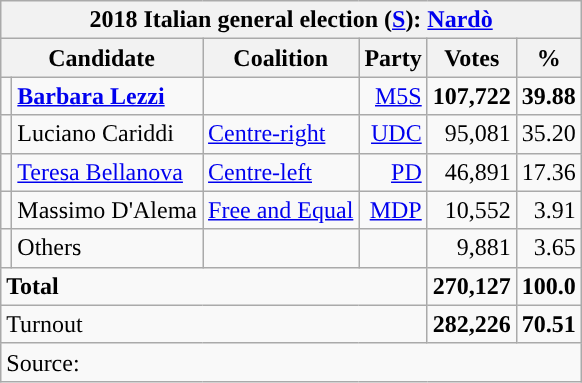<table class=wikitable style=text-align:right>
<tr>
<th colspan=6>2018 Italian general election (<a href='#'>S</a>): <a href='#'>Nardò</a></th>
</tr>
<tr>
<th colspan=2>Candidate</th>
<th>Coalition</th>
<th>Party</th>
<th>Votes</th>
<th>%</th>
</tr>
<tr>
<td></td>
<td align=left><strong><a href='#'>Barbara Lezzi</a></strong></td>
<td align=left></td>
<td><a href='#'>M5S</a></td>
<td><strong>107,722</strong></td>
<td><strong>39.88</strong></td>
</tr>
<tr>
<td></td>
<td align=left>Luciano Cariddi</td>
<td align=left><a href='#'>Centre-right</a></td>
<td><a href='#'>UDC</a></td>
<td>95,081</td>
<td>35.20</td>
</tr>
<tr>
<td></td>
<td align=left><a href='#'>Teresa Bellanova</a></td>
<td align=left><a href='#'>Centre-left</a></td>
<td><a href='#'>PD</a></td>
<td>46,891</td>
<td>17.36</td>
</tr>
<tr>
<td></td>
<td align=left>Massimo D'Alema</td>
<td align=left><a href='#'>Free and Equal</a></td>
<td><a href='#'>MDP</a></td>
<td>10,552</td>
<td>3.91</td>
</tr>
<tr>
<td></td>
<td align=left>Others</td>
<td></td>
<td></td>
<td>9,881</td>
<td>3.65</td>
</tr>
<tr>
<td align=left colspan=4><strong>Total</strong></td>
<td><strong>270,127</strong></td>
<td><strong>100.0</strong></td>
</tr>
<tr>
<td align=left colspan=4>Turnout</td>
<td><strong>282,226</strong></td>
<td><strong>70.51</strong></td>
</tr>
<tr>
<td align=left colspan=6>Source: </td>
</tr>
</table>
